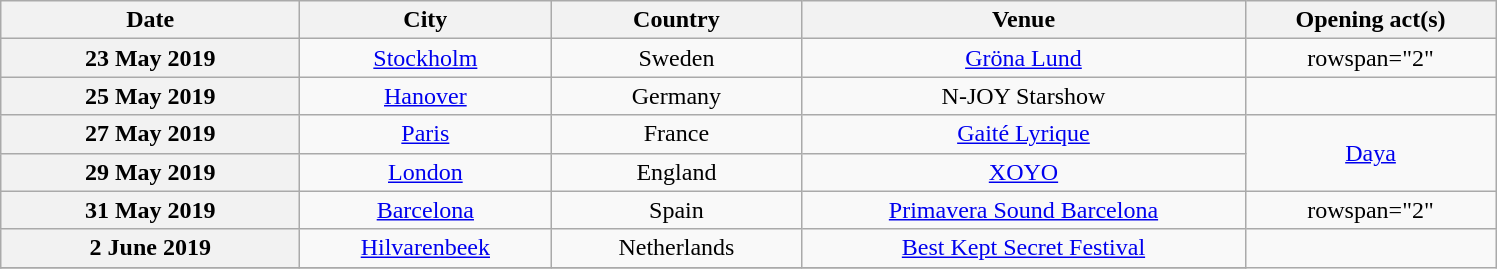<table class="wikitable plainrowheaders" style="text-align:center;">
<tr>
<th scope="col" style="width:12em;">Date</th>
<th scope="col" style="width:10em;">City</th>
<th scope="col" style="width:10em;">Country</th>
<th scope="col" style="width:18em;">Venue</th>
<th scope="col" style="width:10em;">Opening act(s)</th>
</tr>
<tr>
<th scope="row">23 May 2019</th>
<td><a href='#'>Stockholm</a></td>
<td>Sweden</td>
<td><a href='#'>Gröna Lund</a></td>
<td>rowspan="2" </td>
</tr>
<tr>
<th scope="row">25 May 2019</th>
<td><a href='#'>Hanover</a></td>
<td>Germany</td>
<td>N-JOY Starshow</td>
</tr>
<tr>
<th scope="row">27 May 2019</th>
<td><a href='#'>Paris</a></td>
<td>France</td>
<td><a href='#'>Gaité Lyrique</a></td>
<td rowspan="2"><a href='#'>Daya</a></td>
</tr>
<tr>
<th scope="row">29 May 2019</th>
<td><a href='#'>London</a></td>
<td>England</td>
<td><a href='#'>XOYO</a></td>
</tr>
<tr>
<th scope="row">31 May 2019</th>
<td><a href='#'>Barcelona</a></td>
<td>Spain</td>
<td><a href='#'>Primavera Sound Barcelona</a></td>
<td>rowspan="2" </td>
</tr>
<tr>
<th scope="row">2 June 2019</th>
<td><a href='#'>Hilvarenbeek</a></td>
<td>Netherlands</td>
<td><a href='#'>Best Kept Secret Festival</a></td>
</tr>
<tr>
</tr>
</table>
